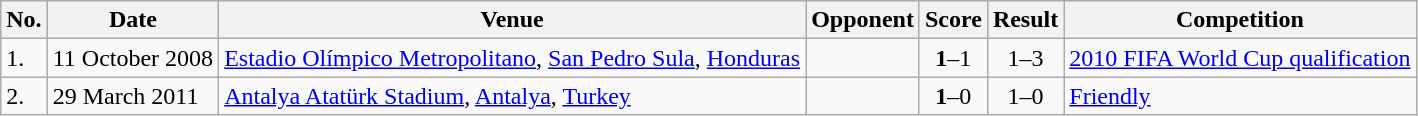<table class="wikitable">
<tr>
<th>No.</th>
<th>Date</th>
<th>Venue</th>
<th>Opponent</th>
<th>Score</th>
<th>Result</th>
<th>Competition</th>
</tr>
<tr>
<td>1.</td>
<td>11 October 2008</td>
<td><a href='#'>Estadio Olímpico Metropolitano</a>, <a href='#'>San Pedro Sula</a>, <a href='#'>Honduras</a></td>
<td></td>
<td align=center><strong>1</strong>–1</td>
<td align=center>1–3</td>
<td><a href='#'>2010 FIFA World Cup qualification</a></td>
</tr>
<tr>
<td>2.</td>
<td>29 March 2011</td>
<td><a href='#'>Antalya Atatürk Stadium</a>, <a href='#'>Antalya</a>, <a href='#'>Turkey</a></td>
<td></td>
<td align=center><strong>1</strong>–0</td>
<td align=center>1–0</td>
<td><a href='#'>Friendly</a></td>
</tr>
</table>
